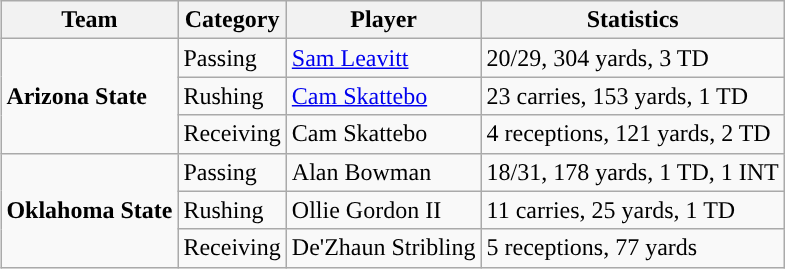<table class="wikitable" style="float: right;">
<tr>
<th>Team</th>
<th>Category</th>
<th>Player</th>
<th>Statistics</th>
</tr>
<tr>
<td rowspan=3><strong>Arizona State</strong></td>
<td>Passing</td>
<td><a href='#'>Sam Leavitt</a></td>
<td>20/29, 304 yards, 3 TD</td>
</tr>
<tr>
<td>Rushing</td>
<td><a href='#'>Cam Skattebo</a></td>
<td>23 carries, 153 yards, 1 TD</td>
</tr>
<tr>
<td>Receiving</td>
<td>Cam Skattebo</td>
<td>4 receptions, 121 yards, 2 TD</td>
</tr>
<tr>
<td rowspan=3><strong>Oklahoma State</strong></td>
<td>Passing</td>
<td>Alan Bowman</td>
<td>18/31, 178 yards, 1 TD, 1 INT</td>
</tr>
<tr>
<td>Rushing</td>
<td>Ollie Gordon II</td>
<td>11 carries, 25 yards, 1 TD</td>
</tr>
<tr>
<td>Receiving</td>
<td>De'Zhaun Stribling</td>
<td>5 receptions, 77 yards</td>
</tr>
</table>
